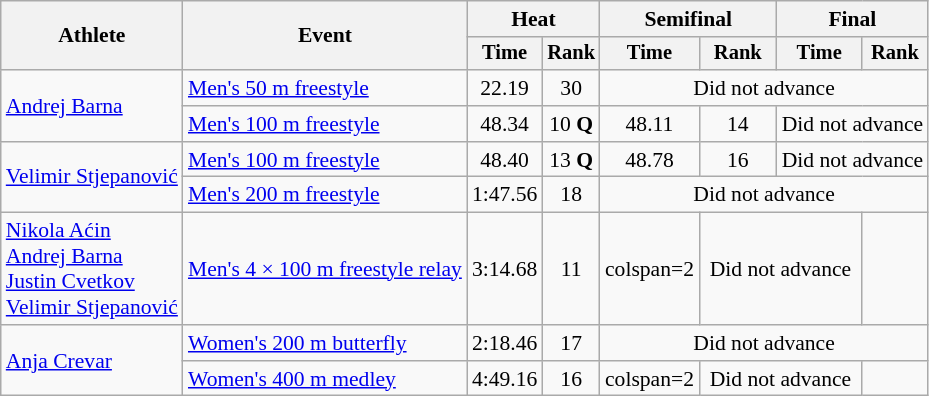<table class=wikitable style="font-size:90%;">
<tr>
<th rowspan=2>Athlete</th>
<th rowspan=2>Event</th>
<th colspan=2>Heat</th>
<th colspan=2>Semifinal</th>
<th colspan=2>Final</th>
</tr>
<tr style="font-size:95%">
<th>Time</th>
<th>Rank</th>
<th>Time</th>
<th>Rank</th>
<th>Time</th>
<th>Rank</th>
</tr>
<tr align=center>
<td align=left rowspan=2><a href='#'>Andrej Barna</a></td>
<td align=left><a href='#'>Men's 50 m freestyle</a></td>
<td>22.19</td>
<td>30</td>
<td colspan="4">Did not advance</td>
</tr>
<tr align=center>
<td align=left><a href='#'>Men's 100 m freestyle</a></td>
<td>48.34</td>
<td>10 <strong>Q</strong></td>
<td>48.11</td>
<td>14</td>
<td colspan="4">Did not advance</td>
</tr>
<tr align=center>
<td align=left rowspan=2><a href='#'>Velimir Stjepanović</a></td>
<td align=left><a href='#'>Men's 100 m freestyle</a></td>
<td>48.40</td>
<td>13 <strong>Q</strong></td>
<td>48.78</td>
<td>16</td>
<td colspan="2">Did not advance</td>
</tr>
<tr align=center>
<td align=left><a href='#'>Men's 200 m freestyle</a></td>
<td>1:47.56</td>
<td>18</td>
<td colspan="4">Did not advance</td>
</tr>
<tr align=center>
<td align=left><a href='#'>Nikola Aćin</a><br><a href='#'>Andrej Barna</a><br><a href='#'>Justin Cvetkov</a><br><a href='#'>Velimir Stjepanović</a></td>
<td align=left><a href='#'>Men's 4 × 100 m freestyle relay</a></td>
<td>3:14.68</td>
<td>11</td>
<td>colspan=2 </td>
<td colspan="2">Did not advance</td>
</tr>
<tr align=center>
<td align=left rowspan=2><a href='#'>Anja Crevar</a></td>
<td align=left><a href='#'>Women's 200 m butterfly</a></td>
<td>2:18.46</td>
<td>17</td>
<td colspan="4">Did not advance</td>
</tr>
<tr align=center>
<td align=left><a href='#'>Women's 400 m medley</a></td>
<td>4:49.16</td>
<td>16</td>
<td>colspan=2 </td>
<td colspan=2>Did not advance</td>
</tr>
</table>
